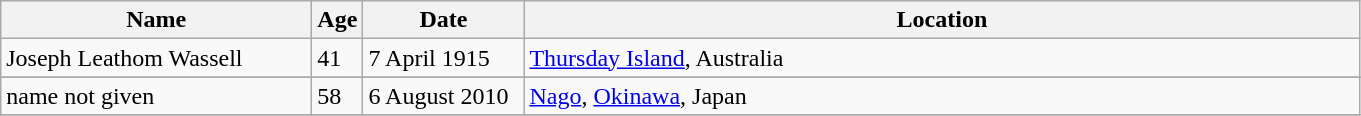<table class="wikitable">
<tr>
<th width="200">Name</th>
<th>Age</th>
<th width="100">Date</th>
<th width="550">Location</th>
</tr>
<tr>
<td>Joseph Leathom Wassell</td>
<td>41</td>
<td>7 April 1915</td>
<td><a href='#'>Thursday Island</a>, Australia</td>
</tr>
<tr>
</tr>
<tr>
<td>name not given</td>
<td>58</td>
<td>6 August 2010</td>
<td><a href='#'>Nago</a>, <a href='#'>Okinawa</a>, Japan</td>
</tr>
<tr>
</tr>
</table>
